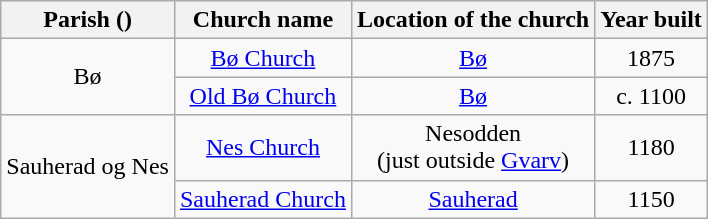<table class="wikitable" style="text-align:center">
<tr>
<th>Parish ()</th>
<th>Church name</th>
<th>Location of the church</th>
<th>Year built</th>
</tr>
<tr>
<td rowspan="2">Bø</td>
<td><a href='#'>Bø Church</a></td>
<td><a href='#'>Bø</a></td>
<td>1875</td>
</tr>
<tr>
<td><a href='#'>Old Bø Church</a></td>
<td><a href='#'>Bø</a></td>
<td>c. 1100</td>
</tr>
<tr>
<td rowspan="2">Sauherad og Nes</td>
<td><a href='#'>Nes Church</a></td>
<td>Nesodden<br>(just outside <a href='#'>Gvarv</a>)</td>
<td>1180</td>
</tr>
<tr>
<td><a href='#'>Sauherad Church</a></td>
<td><a href='#'>Sauherad</a></td>
<td>1150</td>
</tr>
</table>
